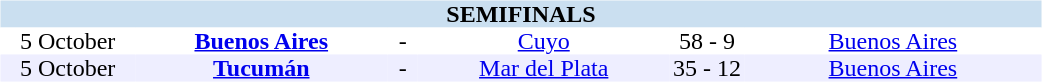<table table width=700>
<tr>
<td width=700 valign="top"><br><table border=0 cellspacing=0 cellpadding=0 style="font-size: 100%; border-collapse: collapse;" width=100%>
<tr bgcolor="#CADFF0">
<td style="font-size:100%"; align="center" colspan="6"><strong>SEMIFINALS</strong></td>
</tr>
<tr align=center bgcolor=#FFFFFF>
<td width=90>5 October</td>
<td width=170><strong><a href='#'>Buenos Aires</a></strong></td>
<td width=20>-</td>
<td width=170><a href='#'>Cuyo</a></td>
<td width=50>58 - 9</td>
<td width=200><a href='#'>Buenos Aires</a></td>
</tr>
<tr align=center bgcolor=#EEEEFF>
<td width=90>5 October</td>
<td width=170><strong><a href='#'>Tucumán</a></strong></td>
<td width=20>-</td>
<td width=170><a href='#'>Mar del Plata</a></td>
<td width=50>35 - 12</td>
<td width=200><a href='#'>Buenos Aires</a></td>
</tr>
</table>
</td>
</tr>
</table>
